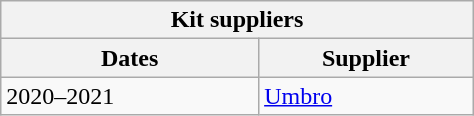<table class="wikitable mw-collapsible collapsible collapsed plainrowheaders" style="width: 25%; text-align: centr; margin-left:1em; float: left">
<tr>
<th colspan=3>Kit suppliers</th>
</tr>
<tr>
<th scope="col">Dates</th>
<th scope="col">Supplier</th>
</tr>
<tr>
<td scope="row">2020–2021</td>
<td> <a href='#'>Umbro</a></td>
</tr>
</table>
